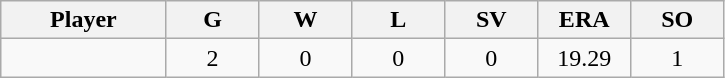<table class="wikitable sortable">
<tr>
<th bgcolor="#DDDDFF" width="16%">Player</th>
<th bgcolor="#DDDDFF" width="9%">G</th>
<th bgcolor="#DDDDFF" width="9%">W</th>
<th bgcolor="#DDDDFF" width="9%">L</th>
<th bgcolor="#DDDDFF" width="9%">SV</th>
<th bgcolor="#DDDDFF" width="9%">ERA</th>
<th bgcolor="#DDDDFF" width="9%">SO</th>
</tr>
<tr align="center">
<td></td>
<td>2</td>
<td>0</td>
<td>0</td>
<td>0</td>
<td>19.29</td>
<td>1</td>
</tr>
</table>
